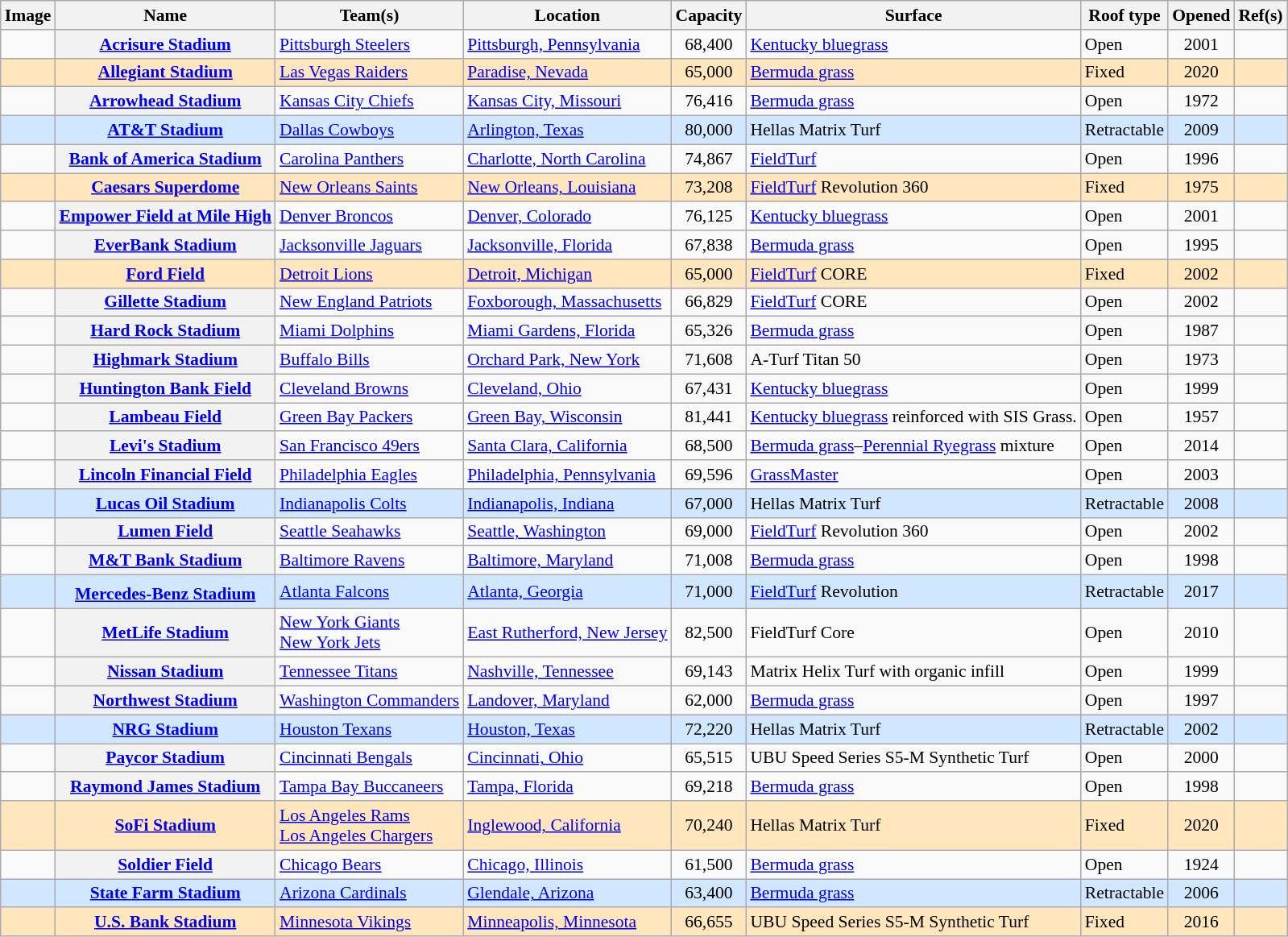<table class="wikitable sortable plainrowheaders" style="font-size:90%;">
<tr>
<th scope="col">Image</th>
<th scope="col">Name</th>
<th scope="col">Team(s)</th>
<th scope="col">Location</th>
<th scope="col">Capacity</th>
<th scope="col">Surface</th>
<th scope="col">Roof type</th>
<th scope="col">Opened</th>
<th scope="col">Ref(s)</th>
</tr>
<tr>
<td></td>
<th scope="row"><a href='#'>Acrisure Stadium</a></th>
<td><a href='#'>Pittsburgh Steelers</a></td>
<td><a href='#'>Pittsburgh, Pennsylvania</a></td>
<td style="text-align:center;">68,400</td>
<td><a href='#'>Kentucky bluegrass</a></td>
<td>Open</td>
<td style="text-align:center;">2001</td>
<td></td>
</tr>
<tr style="background:#ffe6bd;">
<td></td>
<th scope="row" style="background:#ffe6bd;"><a href='#'>Allegiant Stadium</a></th>
<td><a href='#'>Las Vegas Raiders</a></td>
<td><a href='#'>Paradise, Nevada</a></td>
<td style="text-align:center;">65,000</td>
<td><a href='#'>Bermuda grass</a></td>
<td>Fixed</td>
<td style="text-align:center;">2020</td>
<td></td>
</tr>
<tr>
<td></td>
<th scope="row"><a href='#'>Arrowhead Stadium</a></th>
<td><a href='#'>Kansas City Chiefs</a></td>
<td><a href='#'>Kansas City, Missouri</a></td>
<td style="text-align:center;">76,416</td>
<td><a href='#'>Bermuda grass</a></td>
<td>Open</td>
<td style="text-align:center;">1972</td>
<td></td>
</tr>
<tr style="background:#d0e7ff;">
<td></td>
<th scope="row" style="background:#d0e7ff;"><a href='#'>AT&T Stadium</a></th>
<td><a href='#'>Dallas Cowboys</a></td>
<td><a href='#'>Arlington, Texas</a></td>
<td style="text-align:center;">80,000</td>
<td>Hellas Matrix Turf</td>
<td>Retractable</td>
<td style="text-align:center;">2009</td>
<td></td>
</tr>
<tr>
<td></td>
<th scope="row"><a href='#'>Bank of America Stadium</a></th>
<td><a href='#'>Carolina Panthers</a></td>
<td><a href='#'>Charlotte, North Carolina</a></td>
<td style="text-align:center;">74,867</td>
<td><a href='#'>FieldTurf</a></td>
<td>Open</td>
<td style="text-align:center;">1996</td>
<td></td>
</tr>
<tr style="background:#ffe6bd;">
<td></td>
<th scope="row" style="background:#ffe6bd;"><a href='#'>Caesars Superdome</a></th>
<td><a href='#'>New Orleans Saints</a></td>
<td><a href='#'>New Orleans, Louisiana</a></td>
<td style="text-align:center;">73,208</td>
<td><a href='#'>FieldTurf</a> Revolution 360</td>
<td>Fixed</td>
<td style="text-align:center;">1975</td>
<td></td>
</tr>
<tr>
<td></td>
<th scope="row"><a href='#'>Empower Field at Mile High</a></th>
<td><a href='#'>Denver Broncos</a></td>
<td><a href='#'>Denver, Colorado</a></td>
<td style="text-align:center;">76,125</td>
<td><a href='#'>Kentucky bluegrass</a></td>
<td>Open</td>
<td style="text-align:center;">2001</td>
<td></td>
</tr>
<tr>
<td></td>
<th scope="row"><a href='#'>EverBank Stadium</a></th>
<td><a href='#'>Jacksonville Jaguars</a></td>
<td><a href='#'>Jacksonville, Florida</a></td>
<td style="text-align:center;">67,838</td>
<td><a href='#'>Bermuda grass</a></td>
<td>Open</td>
<td style="text-align:center;">1995</td>
<td></td>
</tr>
<tr style="background:#ffe6bd;">
<td></td>
<th scope="row" style="background:#ffe6bd;"><a href='#'>Ford Field</a></th>
<td><a href='#'>Detroit Lions</a></td>
<td><a href='#'>Detroit, Michigan</a></td>
<td style="text-align:center;">65,000</td>
<td><a href='#'>FieldTurf</a> CORE</td>
<td>Fixed</td>
<td style="text-align:center;">2002</td>
<td></td>
</tr>
<tr>
<td></td>
<th scope="row"><a href='#'>Gillette Stadium</a></th>
<td><a href='#'>New England Patriots</a></td>
<td><a href='#'>Foxborough, Massachusetts</a></td>
<td style="text-align:center;">66,829</td>
<td><a href='#'>FieldTurf</a> CORE</td>
<td>Open</td>
<td style="text-align:center;">2002</td>
<td></td>
</tr>
<tr>
<td></td>
<th scope="row"><a href='#'>Hard Rock Stadium</a></th>
<td><a href='#'>Miami Dolphins</a></td>
<td><a href='#'>Miami Gardens, Florida</a></td>
<td style="text-align:center;">65,326</td>
<td><a href='#'>Bermuda grass</a></td>
<td>Open</td>
<td style="text-align:center;">1987</td>
<td></td>
</tr>
<tr>
<td></td>
<th scope="row"><a href='#'>Highmark Stadium</a></th>
<td><a href='#'>Buffalo Bills</a></td>
<td><a href='#'>Orchard Park, New York</a></td>
<td style="text-align:center;">71,608</td>
<td>A-Turf Titan 50</td>
<td>Open</td>
<td style="text-align:center;">1973</td>
<td></td>
</tr>
<tr>
<td></td>
<th scope="row"><a href='#'>Huntington Bank Field</a></th>
<td><a href='#'>Cleveland Browns</a></td>
<td><a href='#'>Cleveland, Ohio</a></td>
<td style="text-align:center;">67,431</td>
<td><a href='#'>Kentucky bluegrass</a></td>
<td>Open</td>
<td style="text-align:center;">1999</td>
<td></td>
</tr>
<tr>
<td></td>
<th scope="row"><a href='#'>Lambeau Field</a></th>
<td><a href='#'>Green Bay Packers</a></td>
<td><a href='#'>Green Bay, Wisconsin</a></td>
<td style="text-align:center;">81,441</td>
<td><a href='#'>Kentucky bluegrass</a> reinforced with SIS Grass.</td>
<td>Open</td>
<td style="text-align:center;">1957</td>
<td></td>
</tr>
<tr>
<td></td>
<th scope="row"><a href='#'>Levi's Stadium</a></th>
<td><a href='#'>San Francisco 49ers</a></td>
<td><a href='#'>Santa Clara, California</a></td>
<td style="text-align:center;">68,500</td>
<td><a href='#'>Bermuda grass</a>–<a href='#'>Perennial Ryegrass</a> mixture</td>
<td>Open</td>
<td style="text-align:center;">2014</td>
<td></td>
</tr>
<tr>
<td></td>
<th scope="row"><a href='#'>Lincoln Financial Field</a></th>
<td><a href='#'>Philadelphia Eagles</a></td>
<td><a href='#'>Philadelphia, Pennsylvania</a></td>
<td style="text-align:center;">69,596</td>
<td><a href='#'>GrassMaster</a></td>
<td>Open</td>
<td style="text-align:center;">2003</td>
<td></td>
</tr>
<tr style="background:#d0e7ff;">
<td></td>
<th scope="row" style="background:#d0e7ff;"><a href='#'>Lucas Oil Stadium</a></th>
<td><a href='#'>Indianapolis Colts</a></td>
<td><a href='#'>Indianapolis, Indiana</a></td>
<td style="text-align:center;">67,000</td>
<td>Hellas Matrix Turf</td>
<td>Retractable</td>
<td style="text-align:center;">2008</td>
<td></td>
</tr>
<tr>
<td></td>
<th scope="row"><a href='#'>Lumen Field</a></th>
<td><a href='#'>Seattle Seahawks</a></td>
<td><a href='#'>Seattle, Washington</a></td>
<td style="text-align:center;">69,000</td>
<td><a href='#'>FieldTurf</a> Revolution 360</td>
<td>Open</td>
<td style="text-align:center;">2002</td>
<td></td>
</tr>
<tr>
<td></td>
<th scope="row"><a href='#'>M&T Bank Stadium</a></th>
<td><a href='#'>Baltimore Ravens</a></td>
<td><a href='#'>Baltimore, Maryland</a></td>
<td style="text-align:center;">71,008</td>
<td><a href='#'>Bermuda grass</a></td>
<td>Open</td>
<td style="text-align:center;">1998</td>
<td></td>
</tr>
<tr style="background:#d0e7ff;">
<td></td>
<th scope="row" style="background:#d0e7ff;"><a href='#'>Mercedes-Benz Stadium</a><sup></sup></th>
<td><a href='#'>Atlanta Falcons</a></td>
<td><a href='#'>Atlanta, Georgia</a></td>
<td style="text-align:center;">71,000</td>
<td><a href='#'>FieldTurf</a> Revolution</td>
<td>Retractable</td>
<td style="text-align:center;">2017</td>
<td></td>
</tr>
<tr>
<td></td>
<th scope="row"><a href='#'>MetLife Stadium</a></th>
<td><a href='#'>New York Giants</a><br><a href='#'>New York Jets</a></td>
<td><a href='#'>East Rutherford, New Jersey</a></td>
<td style="text-align:center;">82,500</td>
<td>FieldTurf Core</td>
<td>Open</td>
<td style="text-align:center;">2010</td>
<td></td>
</tr>
<tr>
<td></td>
<th scope="row"><a href='#'>Nissan Stadium</a></th>
<td><a href='#'>Tennessee Titans</a></td>
<td><a href='#'>Nashville, Tennessee</a></td>
<td style="text-align:center;">69,143</td>
<td>Matrix Helix Turf with organic infill</td>
<td>Open</td>
<td style="text-align:center;">1999</td>
<td></td>
</tr>
<tr>
<td></td>
<th scope="row"><a href='#'>Northwest Stadium</a></th>
<td><a href='#'>Washington Commanders</a></td>
<td><a href='#'>Landover, Maryland</a></td>
<td style="text-align:center;">62,000</td>
<td><a href='#'>Bermuda grass</a></td>
<td>Open</td>
<td style="text-align:center;">1997</td>
<td></td>
</tr>
<tr style="background:#d0e7ff;">
<td></td>
<th scope="row" style="background:#d0e7ff;"><a href='#'>NRG Stadium</a></th>
<td><a href='#'>Houston Texans</a></td>
<td><a href='#'>Houston, Texas</a></td>
<td style="text-align:center;">72,220</td>
<td>Hellas Matrix Turf</td>
<td>Retractable</td>
<td style="text-align:center;">2002</td>
<td></td>
</tr>
<tr>
<td></td>
<th scope="row"><a href='#'>Paycor Stadium</a></th>
<td><a href='#'>Cincinnati Bengals</a></td>
<td><a href='#'>Cincinnati, Ohio</a></td>
<td style="text-align:center;">65,515</td>
<td>UBU Speed Series S5-M Synthetic Turf</td>
<td>Open</td>
<td style="text-align:center;">2000</td>
<td></td>
</tr>
<tr>
<td></td>
<th scope="row"><a href='#'>Raymond James Stadium</a></th>
<td><a href='#'>Tampa Bay Buccaneers</a></td>
<td><a href='#'>Tampa, Florida</a></td>
<td style="text-align:center;">69,218</td>
<td><a href='#'>Bermuda grass</a></td>
<td>Open</td>
<td style="text-align:center;">1998</td>
<td></td>
</tr>
<tr style="background:#ffe6bd;">
<td></td>
<th scope="row" style="background:#ffe6bd;"><a href='#'>SoFi Stadium</a></th>
<td><a href='#'>Los Angeles Rams</a><br><a href='#'>Los Angeles Chargers</a></td>
<td><a href='#'>Inglewood, California</a></td>
<td style="text-align:center;">70,240</td>
<td>Hellas Matrix Turf</td>
<td>Fixed</td>
<td style="text-align:center;">2020</td>
<td></td>
</tr>
<tr>
<td></td>
<th scope="row"><a href='#'>Soldier Field</a></th>
<td><a href='#'>Chicago Bears</a></td>
<td><a href='#'>Chicago, Illinois</a></td>
<td style="text-align:center;">61,500</td>
<td><a href='#'>Bermuda grass</a></td>
<td>Open</td>
<td style="text-align:center;">1924</td>
<td></td>
</tr>
<tr style="background:#d0e7ff;">
<td></td>
<th scope="row" style="background:#d0e7ff;"><a href='#'>State Farm Stadium</a></th>
<td><a href='#'>Arizona Cardinals</a></td>
<td><a href='#'>Glendale, Arizona</a></td>
<td style="text-align:center;">63,400</td>
<td><a href='#'>Bermuda grass</a></td>
<td>Retractable</td>
<td style="text-align:center;">2006</td>
<td></td>
</tr>
<tr style="background:#ffe6bd;">
<td></td>
<th scope="row" style="background:#ffe6bd;"><a href='#'>U.S. Bank Stadium</a></th>
<td><a href='#'>Minnesota Vikings</a></td>
<td><a href='#'>Minneapolis, Minnesota</a></td>
<td style="text-align:center;">66,655</td>
<td>UBU Speed Series S5-M Synthetic Turf</td>
<td>Fixed</td>
<td style="text-align:center;">2016</td>
<td></td>
</tr>
</table>
